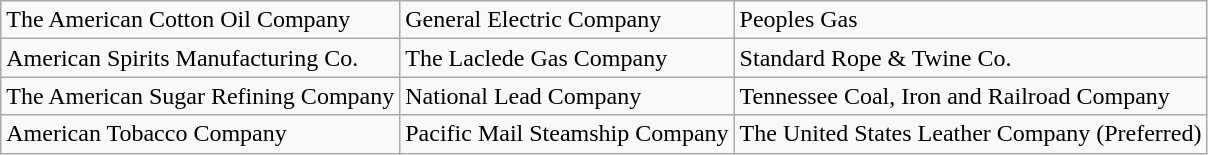<table class="wikitable" border="1">
<tr>
<td>The American Cotton Oil Company</td>
<td>General Electric Company</td>
<td>Peoples Gas</td>
</tr>
<tr>
<td>American Spirits Manufacturing Co.</td>
<td>The Laclede Gas Company</td>
<td>Standard Rope & Twine Co.</td>
</tr>
<tr>
<td>The American Sugar Refining Company</td>
<td>National Lead Company</td>
<td>Tennessee Coal, Iron and Railroad Company</td>
</tr>
<tr>
<td>American Tobacco Company</td>
<td>Pacific Mail Steamship Company</td>
<td>The United States Leather Company (Preferred)</td>
</tr>
</table>
